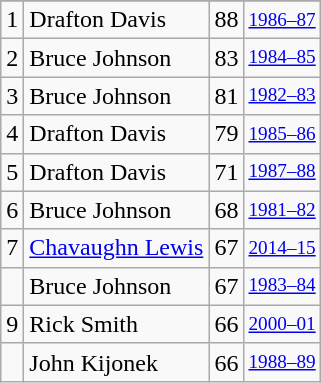<table class="wikitable">
<tr>
</tr>
<tr>
<td>1</td>
<td>Drafton Davis</td>
<td>88</td>
<td style="font-size:80%;"><a href='#'>1986–87</a></td>
</tr>
<tr>
<td>2</td>
<td>Bruce Johnson</td>
<td>83</td>
<td style="font-size:80%;"><a href='#'>1984–85</a></td>
</tr>
<tr>
<td>3</td>
<td>Bruce Johnson</td>
<td>81</td>
<td style="font-size:80%;"><a href='#'>1982–83</a></td>
</tr>
<tr>
<td>4</td>
<td>Drafton Davis</td>
<td>79</td>
<td style="font-size:80%;"><a href='#'>1985–86</a></td>
</tr>
<tr>
<td>5</td>
<td>Drafton Davis</td>
<td>71</td>
<td style="font-size:80%;"><a href='#'>1987–88</a></td>
</tr>
<tr>
<td>6</td>
<td>Bruce Johnson</td>
<td>68</td>
<td style="font-size:80%;"><a href='#'>1981–82</a></td>
</tr>
<tr>
<td>7</td>
<td><a href='#'>Chavaughn Lewis</a></td>
<td>67</td>
<td style="font-size:80%;"><a href='#'>2014–15</a></td>
</tr>
<tr>
<td></td>
<td>Bruce Johnson</td>
<td>67</td>
<td style="font-size:80%;"><a href='#'>1983–84</a></td>
</tr>
<tr>
<td>9</td>
<td>Rick Smith</td>
<td>66</td>
<td style="font-size:80%;"><a href='#'>2000–01</a></td>
</tr>
<tr>
<td></td>
<td>John Kijonek</td>
<td>66</td>
<td style="font-size:80%;"><a href='#'>1988–89</a></td>
</tr>
</table>
